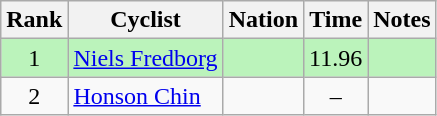<table class="wikitable sortable" style="text-align:center">
<tr>
<th>Rank</th>
<th>Cyclist</th>
<th>Nation</th>
<th>Time</th>
<th>Notes</th>
</tr>
<tr bgcolor=bbf3bb>
<td>1</td>
<td align=left data-sort-value="Fredborg, Niels"><a href='#'>Niels Fredborg</a></td>
<td align=left></td>
<td>11.96</td>
<td></td>
</tr>
<tr>
<td>2</td>
<td align=left data-sort-value="Chin, Honson"><a href='#'>Honson Chin</a></td>
<td align=left></td>
<td>–</td>
<td></td>
</tr>
</table>
